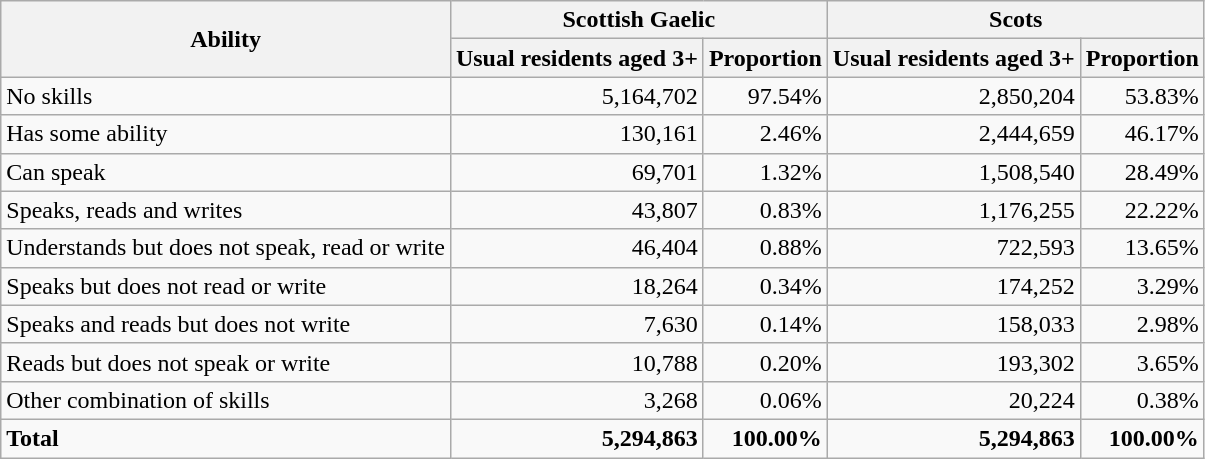<table class="wikitable sortable" style="text-align:right">
<tr>
<th rowspan=2>Ability</th>
<th colspan=2>Scottish Gaelic</th>
<th colspan=2>Scots</th>
</tr>
<tr>
<th>Usual residents aged 3+</th>
<th>Proportion</th>
<th>Usual residents aged 3+</th>
<th>Proportion</th>
</tr>
<tr>
<td style="text-align:left">No skills</td>
<td>5,164,702</td>
<td>97.54%</td>
<td>2,850,204</td>
<td>53.83%</td>
</tr>
<tr>
<td style="text-align:left">Has some ability</td>
<td>130,161</td>
<td>2.46%</td>
<td>2,444,659</td>
<td>46.17%</td>
</tr>
<tr>
<td style="text-align:left">Can speak</td>
<td>69,701</td>
<td>1.32%</td>
<td>1,508,540</td>
<td>28.49%</td>
</tr>
<tr>
<td style="text-align:left">Speaks, reads and writes</td>
<td>43,807</td>
<td>0.83%</td>
<td>1,176,255</td>
<td>22.22%</td>
</tr>
<tr>
<td style="text-align:left">Understands but does not speak, read or write</td>
<td>46,404</td>
<td>0.88%</td>
<td>722,593</td>
<td>13.65%</td>
</tr>
<tr>
<td style="text-align:left">Speaks but does not read or write</td>
<td>18,264</td>
<td>0.34%</td>
<td>174,252</td>
<td>3.29%</td>
</tr>
<tr>
<td style="text-align:left">Speaks and reads but does not write</td>
<td>7,630</td>
<td>0.14%</td>
<td>158,033</td>
<td>2.98%</td>
</tr>
<tr>
<td style="text-align:left">Reads but does not speak or write</td>
<td>10,788</td>
<td>0.20%</td>
<td>193,302</td>
<td>3.65%</td>
</tr>
<tr>
<td style="text-align:left">Other combination of skills</td>
<td>3,268</td>
<td>0.06%</td>
<td>20,224</td>
<td>0.38%</td>
</tr>
<tr>
<td style="text-align:left"><strong>Total</strong></td>
<td><strong>5,294,863</strong></td>
<td><strong>100.00%</strong></td>
<td><strong>5,294,863</strong></td>
<td><strong>100.00%</strong></td>
</tr>
</table>
